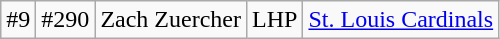<table class="wikitable">
<tr>
<td>#9</td>
<td>#290</td>
<td>Zach Zuercher</td>
<td>LHP</td>
<td><a href='#'>St. Louis Cardinals</a></td>
</tr>
</table>
